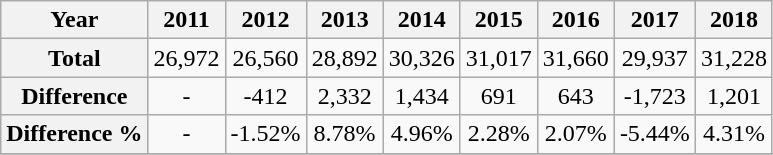<table class="wikitable" style="margin:left;text-align:center">
<tr>
<th>Year</th>
<th>2011</th>
<th>2012</th>
<th>2013</th>
<th>2014</th>
<th>2015</th>
<th>2016</th>
<th>2017</th>
<th>2018 </th>
</tr>
<tr>
<th>Total</th>
<td>26,972</td>
<td>26,560</td>
<td>28,892</td>
<td>30,326</td>
<td>31,017</td>
<td>31,660</td>
<td>29,937</td>
<td>31,228</td>
</tr>
<tr>
<th> Difference</th>
<td>-</td>
<td>-412</td>
<td>2,332</td>
<td>1,434</td>
<td>691</td>
<td>643</td>
<td>-1,723</td>
<td>1,201</td>
</tr>
<tr>
<th> Difference %</th>
<td>-</td>
<td>-1.52%</td>
<td>8.78%</td>
<td>4.96%</td>
<td>2.28%</td>
<td>2.07%</td>
<td>-5.44%</td>
<td>4.31%</td>
</tr>
<tr>
</tr>
</table>
